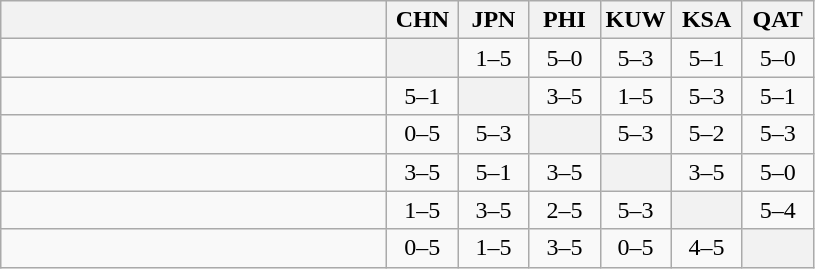<table class="wikitable" style="text-align:center">
<tr>
<th width="250"> </th>
<th width="40">CHN</th>
<th width="40">JPN</th>
<th width="40">PHI</th>
<th width="40">KUW</th>
<th width="40">KSA</th>
<th width="40">QAT</th>
</tr>
<tr>
<td align=left></td>
<th></th>
<td>1–5</td>
<td>5–0</td>
<td>5–3</td>
<td>5–1</td>
<td>5–0</td>
</tr>
<tr>
<td align=left></td>
<td>5–1</td>
<th></th>
<td>3–5</td>
<td>1–5</td>
<td>5–3</td>
<td>5–1</td>
</tr>
<tr>
<td align=left></td>
<td>0–5</td>
<td>5–3</td>
<th></th>
<td>5–3</td>
<td>5–2</td>
<td>5–3</td>
</tr>
<tr>
<td align=left></td>
<td>3–5</td>
<td>5–1</td>
<td>3–5</td>
<th></th>
<td>3–5</td>
<td>5–0</td>
</tr>
<tr>
<td align=left></td>
<td>1–5</td>
<td>3–5</td>
<td>2–5</td>
<td>5–3</td>
<th></th>
<td>5–4</td>
</tr>
<tr>
<td align=left></td>
<td>0–5</td>
<td>1–5</td>
<td>3–5</td>
<td>0–5</td>
<td>4–5</td>
<th></th>
</tr>
</table>
